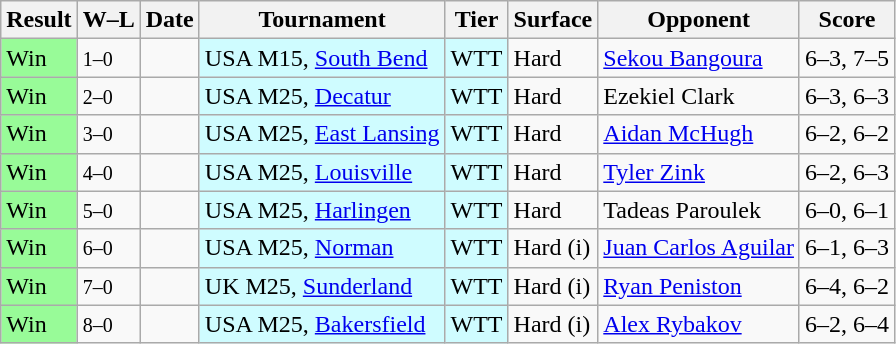<table class="sortable wikitable">
<tr>
<th>Result</th>
<th class="unsortable">W–L</th>
<th>Date</th>
<th>Tournament</th>
<th>Tier</th>
<th>Surface</th>
<th>Opponent</th>
<th class="unsortable">Score</th>
</tr>
<tr>
<td bgcolor=98FB98>Win</td>
<td><small>1–0</small></td>
<td></td>
<td style="background:#cffcff;">USA M15, <a href='#'>South Bend</a></td>
<td style="background:#cffcff;">WTT</td>
<td>Hard</td>
<td> <a href='#'>Sekou Bangoura</a></td>
<td>6–3, 7–5</td>
</tr>
<tr>
<td bgcolor=98FB98>Win</td>
<td><small>2–0</small></td>
<td></td>
<td style="background:#cffcff;">USA M25, <a href='#'>Decatur</a></td>
<td style="background:#cffcff;">WTT</td>
<td>Hard</td>
<td> Ezekiel Clark</td>
<td>6–3, 6–3</td>
</tr>
<tr>
<td bgcolor=98FB98>Win</td>
<td><small>3–0</small></td>
<td></td>
<td style="background:#cffcff;">USA M25, <a href='#'>East Lansing</a></td>
<td style="background:#cffcff;">WTT</td>
<td>Hard</td>
<td> <a href='#'>Aidan McHugh</a></td>
<td>6–2, 6–2</td>
</tr>
<tr>
<td bgcolor=98FB98>Win</td>
<td><small>4–0</small></td>
<td></td>
<td style="background:#cffcff;">USA M25, <a href='#'>Louisville</a></td>
<td style="background:#cffcff;">WTT</td>
<td>Hard</td>
<td> <a href='#'>Tyler Zink</a></td>
<td>6–2, 6–3</td>
</tr>
<tr>
<td bgcolor=98FB98>Win</td>
<td><small>5–0</small></td>
<td></td>
<td style="background:#cffcff;">USA M25, <a href='#'>Harlingen</a></td>
<td style="background:#cffcff;">WTT</td>
<td>Hard</td>
<td> Tadeas Paroulek</td>
<td>6–0, 6–1</td>
</tr>
<tr>
<td bgcolor=98FB98>Win</td>
<td><small>6–0</small></td>
<td></td>
<td style="background:#cffcff;">USA M25, <a href='#'>Norman</a></td>
<td style="background:#cffcff;">WTT</td>
<td>Hard (i)</td>
<td> <a href='#'>Juan Carlos Aguilar</a></td>
<td>6–1, 6–3</td>
</tr>
<tr>
<td bgcolor=98FB98>Win</td>
<td><small>7–0</small></td>
<td></td>
<td style="background:#cffcff;">UK M25, <a href='#'>Sunderland</a></td>
<td style="background:#cffcff;">WTT</td>
<td>Hard (i)</td>
<td> <a href='#'>Ryan Peniston</a></td>
<td>6–4, 6–2</td>
</tr>
<tr>
<td bgcolor=98FB98>Win</td>
<td><small>8–0</small></td>
<td></td>
<td style="background:#cffcff;">USA M25, <a href='#'>Bakersfield</a></td>
<td style="background:#cffcff;">WTT</td>
<td>Hard (i)</td>
<td> <a href='#'>Alex Rybakov</a></td>
<td>6–2, 6–4</td>
</tr>
</table>
